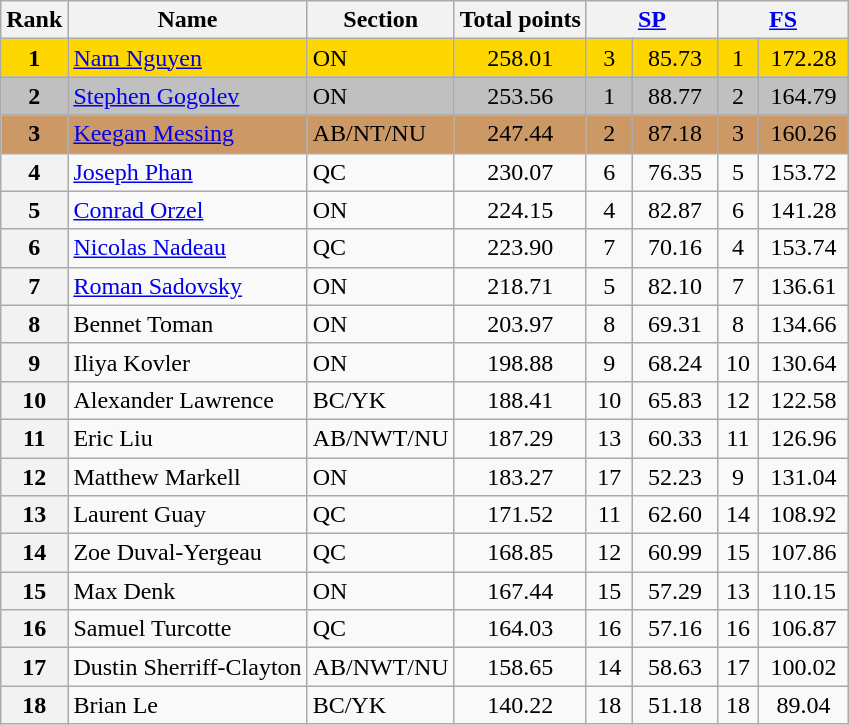<table class="wikitable sortable">
<tr>
<th>Rank</th>
<th>Name</th>
<th>Section</th>
<th>Total points</th>
<th colspan="2" width="80px"><a href='#'>SP</a></th>
<th colspan="2" width="80px"><a href='#'>FS</a></th>
</tr>
<tr bgcolor="gold">
<td align="center"><strong>1</strong></td>
<td><a href='#'>Nam Nguyen</a></td>
<td>ON</td>
<td align="center">258.01</td>
<td align="center">3</td>
<td align="center">85.73</td>
<td align="center">1</td>
<td align="center">172.28</td>
</tr>
<tr bgcolor="silver">
<td align="center"><strong>2</strong></td>
<td><a href='#'>Stephen Gogolev</a></td>
<td>ON</td>
<td align="center">253.56</td>
<td align="center">1</td>
<td align="center">88.77</td>
<td align="center">2</td>
<td align="center">164.79</td>
</tr>
<tr bgcolor="cc9966">
<td align="center"><strong>3</strong></td>
<td><a href='#'>Keegan Messing</a></td>
<td>AB/NT/NU</td>
<td align="center">247.44</td>
<td align="center">2</td>
<td align="center">87.18</td>
<td align="center">3</td>
<td align="center">160.26</td>
</tr>
<tr>
<th>4</th>
<td><a href='#'>Joseph Phan</a></td>
<td>QC</td>
<td align="center">230.07</td>
<td align="center">6</td>
<td align="center">76.35</td>
<td align="center">5</td>
<td align="center">153.72</td>
</tr>
<tr>
<th>5</th>
<td><a href='#'>Conrad Orzel</a></td>
<td>ON</td>
<td align="center">224.15</td>
<td align="center">4</td>
<td align="center">82.87</td>
<td align="center">6</td>
<td align="center">141.28</td>
</tr>
<tr>
<th>6</th>
<td><a href='#'>Nicolas Nadeau</a></td>
<td>QC</td>
<td align="center">223.90</td>
<td align="center">7</td>
<td align="center">70.16</td>
<td align="center">4</td>
<td align="center">153.74</td>
</tr>
<tr>
<th>7</th>
<td><a href='#'>Roman Sadovsky</a></td>
<td>ON</td>
<td align="center">218.71</td>
<td align="center">5</td>
<td align="center">82.10</td>
<td align="center">7</td>
<td align="center">136.61</td>
</tr>
<tr>
<th>8</th>
<td>Bennet Toman</td>
<td>ON</td>
<td align="center">203.97</td>
<td align="center">8</td>
<td align="center">69.31</td>
<td align="center">8</td>
<td align="center">134.66</td>
</tr>
<tr>
<th>9</th>
<td>Iliya Kovler</td>
<td>ON</td>
<td align="center">198.88</td>
<td align="center">9</td>
<td align="center">68.24</td>
<td align="center">10</td>
<td align="center">130.64</td>
</tr>
<tr>
<th>10</th>
<td>Alexander Lawrence</td>
<td>BC/YK</td>
<td align="center">188.41</td>
<td align="center">10</td>
<td align="center">65.83</td>
<td align="center">12</td>
<td align="center">122.58</td>
</tr>
<tr>
<th>11</th>
<td>Eric Liu</td>
<td>AB/NWT/NU</td>
<td align="center">187.29</td>
<td align="center">13</td>
<td align="center">60.33</td>
<td align="center">11</td>
<td align="center">126.96</td>
</tr>
<tr>
<th>12</th>
<td>Matthew Markell</td>
<td>ON</td>
<td align="center">183.27</td>
<td align="center">17</td>
<td align="center">52.23</td>
<td align="center">9</td>
<td align="center">131.04</td>
</tr>
<tr>
<th>13</th>
<td>Laurent Guay</td>
<td>QC</td>
<td align="center">171.52</td>
<td align="center">11</td>
<td align="center">62.60</td>
<td align="center">14</td>
<td align="center">108.92</td>
</tr>
<tr>
<th>14</th>
<td>Zoe Duval-Yergeau</td>
<td>QC</td>
<td align="center">168.85</td>
<td align="center">12</td>
<td align="center">60.99</td>
<td align="center">15</td>
<td align="center">107.86</td>
</tr>
<tr>
<th>15</th>
<td>Max Denk</td>
<td>ON</td>
<td align="center">167.44</td>
<td align="center">15</td>
<td align="center">57.29</td>
<td align="center">13</td>
<td align="center">110.15</td>
</tr>
<tr>
<th>16</th>
<td>Samuel Turcotte</td>
<td>QC</td>
<td align="center">164.03</td>
<td align="center">16</td>
<td align="center">57.16</td>
<td align="center">16</td>
<td align="center">106.87</td>
</tr>
<tr>
<th>17</th>
<td>Dustin Sherriff-Clayton</td>
<td>AB/NWT/NU</td>
<td align="center">158.65</td>
<td align="center">14</td>
<td align="center">58.63</td>
<td align="center">17</td>
<td align="center">100.02</td>
</tr>
<tr>
<th>18</th>
<td>Brian Le</td>
<td>BC/YK</td>
<td align="center">140.22</td>
<td align="center">18</td>
<td align="center">51.18</td>
<td align="center">18</td>
<td align="center">89.04</td>
</tr>
</table>
